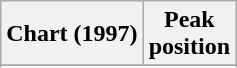<table class="wikitable plainrowheaders" style="text-align:center">
<tr>
<th>Chart (1997)</th>
<th>Peak<br>position</th>
</tr>
<tr>
</tr>
<tr>
</tr>
</table>
